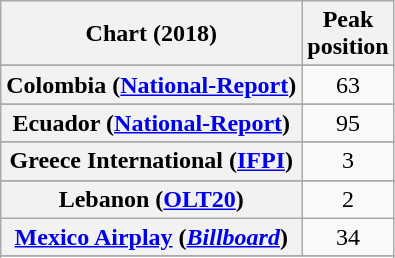<table class="wikitable sortable plainrowheaders" style="text-align:center">
<tr>
<th scope="col">Chart (2018)</th>
<th scope="col">Peak<br> position</th>
</tr>
<tr>
</tr>
<tr>
</tr>
<tr>
</tr>
<tr>
</tr>
<tr>
</tr>
<tr>
</tr>
<tr>
</tr>
<tr>
<th scope="row">Colombia (<a href='#'>National-Report</a>)</th>
<td>63</td>
</tr>
<tr>
</tr>
<tr>
</tr>
<tr>
</tr>
<tr>
<th scope="row">Ecuador (<a href='#'>National-Report</a>)</th>
<td>95</td>
</tr>
<tr>
</tr>
<tr>
</tr>
<tr>
</tr>
<tr>
<th scope="row">Greece International (<a href='#'>IFPI</a>)</th>
<td>3</td>
</tr>
<tr>
</tr>
<tr>
</tr>
<tr>
</tr>
<tr>
</tr>
<tr>
<th scope="row">Lebanon (<a href='#'>OLT20</a>)</th>
<td>2</td>
</tr>
<tr>
<th scope="row"><a href='#'>Mexico Airplay</a> (<em><a href='#'>Billboard</a></em>)</th>
<td>34</td>
</tr>
<tr>
</tr>
<tr>
</tr>
<tr>
</tr>
<tr>
</tr>
<tr>
</tr>
<tr>
</tr>
<tr>
</tr>
<tr>
</tr>
<tr>
</tr>
<tr>
</tr>
<tr>
</tr>
<tr>
</tr>
<tr>
</tr>
<tr>
</tr>
<tr>
</tr>
<tr>
</tr>
<tr>
</tr>
<tr>
</tr>
<tr>
</tr>
<tr>
</tr>
</table>
